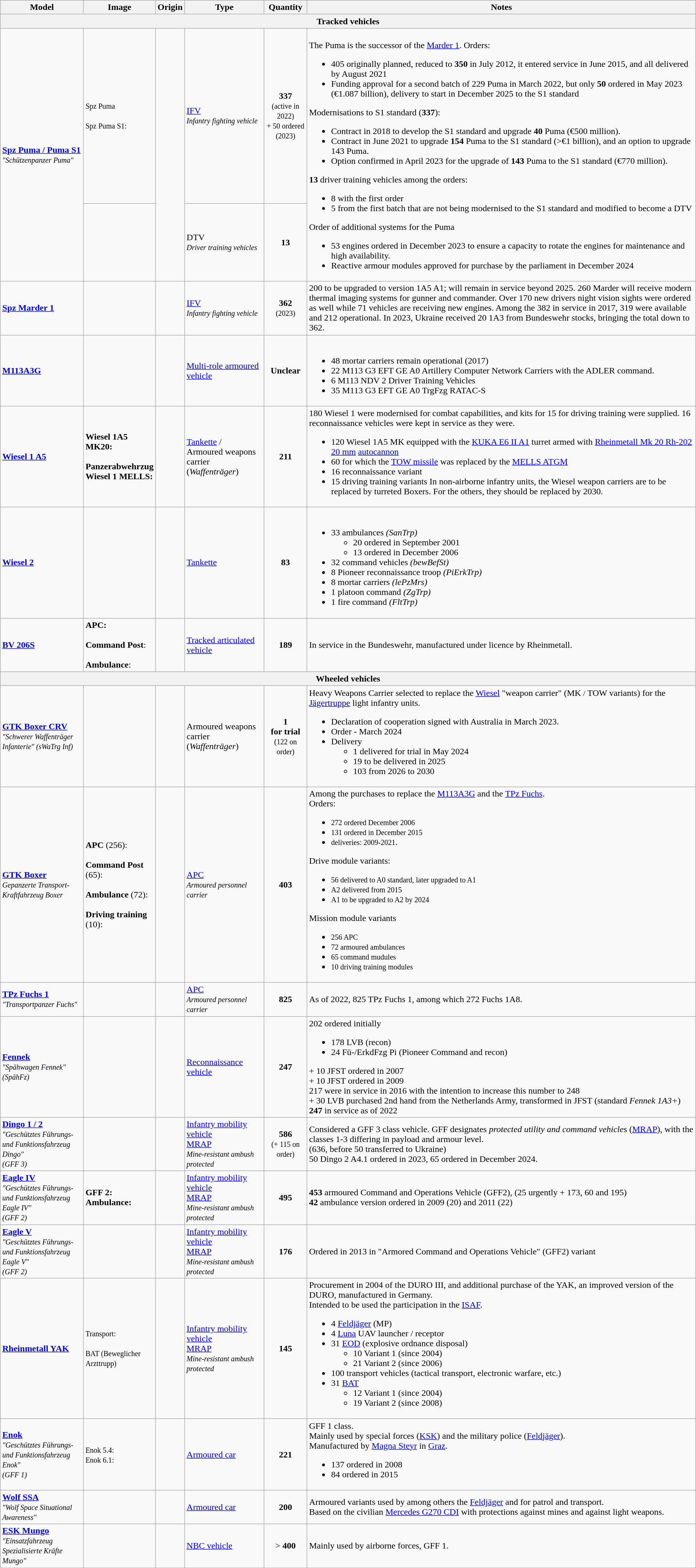<table class="wikitable sortable" style="width:100%;">
<tr>
<th>Model</th>
<th style="width:2%">Image</th>
<th>Origin</th>
<th>Type</th>
<th>Quantity</th>
<th>Notes</th>
</tr>
<tr>
<th colspan="6">Tracked vehicles</th>
</tr>
<tr>
<td rowspan="2"><a href='#'><strong>Spz Puma / Puma S1</strong></a><br><em><small>"Schützenpanzer Puma"</small></em></td>
<td><small>Spz Puma</small><br><small></small><br><small>Spz Puma S1:</small><br><small></small></td>
<td rowspan="2"><small></small></td>
<td><a href='#'>IFV</a><br><em><small>Infantry fighting vehicle</small></em></td>
<td style="text-align: center;"><strong>337</strong><br><small>(active in 2022)</small><br><small>+ 50 ordered (2023)</small></td>
<td rowspan="2"><br>The Puma is the successor of the <a href='#'>Marder 1</a>. Orders:<ul><li>405 originally planned, reduced to <strong>350</strong> in July 2012, it entered service in June 2015, and all delivered by August 2021</li><li>Funding approval for a second batch of 229 Puma in March 2022, but only <strong>50</strong> ordered in May 2023 (€1.087 billion), delivery to start in December 2025 to the S1 standard</li></ul>Modernisations to S1 standard (<strong>337</strong>):<ul><li>Contract in 2018 to develop the S1 standard and upgrade <strong>40</strong> Puma (€500 million).</li><li>Contract in June 2021 to upgrade <strong>154</strong> Puma to the S1 standard (>€1 billion), and an option to upgrade 143 Puma.</li><li>Option confirmed in April 2023 for the upgrade of <strong>143</strong> Puma to the S1 standard (€770 million).</li></ul><strong>13</strong> driver training vehicles among the orders:<ul><li>8 with the first order</li><li>5 from the first batch that are not being modernised to the S1 standard and modified to become a DTV</li></ul>Order of additional systems for the Puma<ul><li>53 engines ordered in December 2023 to ensure a capacity to rotate the engines for maintenance and high availability.</li><li>Reactive armour modules approved for purchase by the parliament in December 2024</li></ul></td>
</tr>
<tr>
<td></td>
<td>DTV<br><em><small>Driver training vehicles</small></em></td>
<td style="text-align: center;"><strong>13</strong></td>
</tr>
<tr>
<td><a href='#'><strong>Spz</strong> <strong>Marder 1</strong></a></td>
<td></td>
<td><small></small></td>
<td><a href='#'>IFV</a><br><em><small>Infantry fighting vehicle</small></em></td>
<td style="text-align: center;"><strong>362</strong><br><small>(2023)</small></td>
<td>200 to be upgraded to version 1A5 A1; will remain in service beyond 2025. 260 Marder will receive modern thermal imaging systems for gunner and commander. Over 170 new drivers night vision sights were ordered as well while 71 vehicles are receiving new engines. Among the 382 in service in 2017, 319 were available and 212 operational. In 2023, Ukraine received 20 1A3 from Bundeswehr stocks, bringing the total down to 362.</td>
</tr>
<tr>
<td><a href='#'><strong>M113A3G</strong></a></td>
<td></td>
<td><small></small></td>
<td><a href='#'>Multi-role armoured vehicle</a></td>
<td style="text-align: center;"><strong>Unclear</strong></td>
<td><br><ul><li>48 mortar carriers remain operational (2017)</li><li>22 M113 G3 EFT GE A0 Artillery Computer Network Carriers with the ADLER command.</li><li>6 M113 NDV 2 Driver Training Vehicles</li><li>35 M113 G3 EFT GE A0 TrgFzg RATAC-S</li></ul></td>
</tr>
<tr>
<td><a href='#'><strong>Wiesel 1 A5</strong></a></td>
<td><strong>Wiesel 1A5 MK20:</strong><br><br><strong>Panzerabwehrzug Wiesel 1 MELLS:</strong><br></td>
<td><small><br></small></td>
<td><a href='#'>Tankette</a> /<br>Armoured weapons carrier (<em>Waffenträger</em>)</td>
<td style="text-align: center;"><strong>211</strong></td>
<td>180 Wiesel 1 were modernised for combat capabilities, and kits for 15 for driving training were supplied. 16 reconnaissance vehicles were kept in service as they were.<br><ul><li>120 Wiesel 1A5 MK equipped with the <a href='#'>KUKA E6 II A1</a> turret armed with <a href='#'>Rheinmetall Mk 20 Rh-202</a> <a href='#'>20 mm</a> <a href='#'>autocannon</a></li><li>60 for which the <a href='#'>TOW missile</a> was replaced by the <a href='#'>MELLS ATGM</a></li><li>16 reconnaissance variant</li><li>15 driving training variants In non-airborne infantry units, the Wiesel weapon carriers are to be replaced by turreted Boxers. For the others, they should be replaced by 2030.</li></ul></td>
</tr>
<tr>
<td><a href='#'><strong>Wiesel 2</strong></a></td>
<td></td>
<td><small><br></small></td>
<td><a href='#'>Tankette</a></td>
<td style="text-align: center;"><strong>83</strong></td>
<td><br><ul><li>33 ambulances <em>(SanTrp)</em><ul><li>20 ordered in September 2001</li><li>13 ordered in December 2006</li></ul></li><li>32 command vehicles <em>(bewBefSt)</em></li><li>8 Pioneer reconnaissance troop <em>(PiErkTrp)</em></li><li>8 mortar carriers <em>(lePzMrs)</em></li><li>1 platoon command <em>(ZgTrp)</em></li><li>1 fire command <em>(FltTrp)</em></li></ul></td>
</tr>
<tr>
<td><a href='#'><strong>BV 206S</strong></a></td>
<td><strong>APC:</strong><br><br><strong>Command Post</strong>:<br><br><strong>Ambulance</strong>:<br></td>
<td><small><br></small></td>
<td><a href='#'>Tracked articulated vehicle</a></td>
<td style="text-align: center;"><strong>189</strong></td>
<td>In service in the Bundeswehr, manufactured under licence by Rheinmetall.</td>
</tr>
<tr>
<th colspan="6">Wheeled vehicles</th>
</tr>
<tr>
<td><a href='#'><strong>GTK Boxer CRV</strong></a><br><small><em>"Schwerer Waffenträger Infanterie" (sWaTrg Inf)</em></small></td>
<td></td>
<td><small><br></small></td>
<td>Armoured weapons carrier (<em>Waffenträger</em>)</td>
<td style="text-align: center;"><strong>1</strong><br><strong>for trial</strong><br><small>(122 on order)</small></td>
<td>Heavy Weapons Carrier selected to replace the <a href='#'>Wiesel</a> "weapon carrier" (MK <small>/</small> TOW variants) for the <a href='#'>Jägertruppe</a> light infantry units.<br><ul><li>Declaration of cooperation signed with Australia in March 2023.</li><li>Order - March 2024</li><li>Delivery<ul><li>1 delivered for trial in May 2024</li><li>19 to be delivered in 2025</li><li>103 from 2026 to 2030</li></ul></li></ul></td>
</tr>
<tr>
<td><a href='#'><strong>GTK Boxer</strong></a><br><em><small>Gepanzerte Transport-Kraftfahrzeug Boxer</small></em></td>
<td><strong>APC</strong> (256):<br><br><strong>Command Post</strong> (65):<br><br><strong>Ambulance</strong> (72):<br><br><strong>Driving training</strong> (10):<br></td>
<td><small><br></small></td>
<td><a href='#'>APC</a><br><small><em>Armoured personnel carrier</em></small></td>
<td style="text-align: center;"><strong>403</strong></td>
<td>Among the purchases to replace the <a href='#'>M113A3G</a> and the <a href='#'>TPz Fuchs</a>.<br>Orders:<ul><li><small>272 ordered December 2006</small></li><li><small>131 ordered in December 2015</small></li><li><small>deliveries: 2009-2021</small>.</li></ul>Drive module variants:<ul><li><small>56 delivered to A0 standard, later upgraded to A1</small></li><li><small>A2 delivered from 2015</small></li><li><small>A1 to be upgraded to A2 by 2024</small></li></ul>Mission module variants<ul><li><small>256 APC</small></li><li><small>72 armoured ambulances</small></li><li><small>65 command mudules</small></li><li><small>10 driving training modules</small></li></ul></td>
</tr>
<tr>
<td><strong><a href='#'>TPz Fuchs 1</a></strong><br><em><small>"Transportpanzer Fuchs"</small></em></td>
<td></td>
<td><small></small></td>
<td><a href='#'>APC</a><br><small><em>Armoured personnel carrier</em></small></td>
<td style="text-align: center;"><strong>825</strong></td>
<td>As of 2022, 825 TPz Fuchs 1, among which 272 Fuchs 1A8.</td>
</tr>
<tr>
<td><strong><a href='#'>Fennek</a></strong><br><em><small>"Spähwagen Fennek"</small></em> <br><em><small>(SpähFz)</small></em></td>
<td></td>
<td><small><br></small></td>
<td><a href='#'>Reconnaissance vehicle</a></td>
<td style="text-align: center;"><strong>247</strong></td>
<td>202 ordered initially<br><ul><li>178 LVB (recon)</li><li>24 Fü-/ErkdFzg Pi (Pioneer Command and recon)</li></ul>+ 10 JFST ordered in 2007<br>+ 10 JFST ordered in 2009<br>217 were in service in 2016 with the intention to increase this number to 248<br>+ 30 LVB purchased 2nd hand from the Netherlands Army, transformed in JFST (standard <em>Fennek 1A3+</em>)<br><strong>247</strong> in service as of 2022</td>
</tr>
<tr>
<td><a href='#'><strong>Dingo 1 / 2</strong></a><br><em><small>"Geschütztes Führungs- und Funktionsfahrzeug Dingo"<br>(GFF 3)</small></em></td>
<td></td>
<td><small></small></td>
<td><a href='#'>Infantry mobility vehicle</a><br><a href='#'>MRAP</a><br><em><small>Mine-resistant ambush protected</small></em></td>
<td style="text-align: center;"><strong>586</strong><br><small>(+ 115 on order)</small></td>
<td>Considered a GFF 3 class vehicle. GFF designates <em>protected utility and command vehicle</em>s (<a href='#'>MRAP</a>), with the classes 1-3 differing in payload and armour level.<br>(636, before 50 transferred to Ukraine)<br>50 Dingo 2 A4.1 ordered in 2023, 65 ordered in December 2024.</td>
</tr>
<tr>
<td><a href='#'><strong>Eagle IV</strong></a><br><em><small>"Geschütztes Führungs- und Funktionsfahrzeug Eagle IV"<br>(GFF 2)</small></em></td>
<td><strong>GFF 2:</strong><br> <strong>Ambulance:</strong> 
</td>
<td><small><br></small></td>
<td><a href='#'>Infantry mobility vehicle</a><br><a href='#'>MRAP</a><br><em><small>Mine-resistant ambush protected</small></em></td>
<td style="text-align: center;"><strong>495</strong></td>
<td><strong>453</strong> armoured Command and Operations Vehicle (GFF2), (25 urgently +  173, 60 and 195)<br><strong>42</strong> ambulance version ordered in 2009 (20) and 2011 (22)</td>
</tr>
<tr>
<td><a href='#'><strong>Eagle V</strong></a><br><em><small>"Geschütztes Führungs- und Funktionsfahrzeug Eagle V"<br>(GFF 2)</small></em></td>
<td></td>
<td><small><br></small></td>
<td><a href='#'>Infantry mobility vehicle</a><br><a href='#'>MRAP</a><br><em><small>Mine-resistant ambush protected</small></em></td>
<td style="text-align: center;"><strong>176</strong></td>
<td>Ordered in 2013 in "Armored Command and Operations Vehicle" (GFF2) variant</td>
</tr>
<tr>
<td><strong><a href='#'>Rheinmetall YAK</a></strong></td>
<td><small>Transport:</small><br><small></small><br><small>BAT (Beweglicher Arzttrupp)</small><br><small></small></td>
<td><small><br></small></td>
<td><a href='#'>Infantry mobility vehicle</a><br><a href='#'>MRAP</a><br><em><small>Mine-resistant ambush protected</small></em></td>
<td style="text-align: center;"><strong>145</strong></td>
<td>Procurement in 2004 of the DURO III, and additional purchase of the YAK, an improved version of the DURO, manufactured in Germany.<br>Intended to be used the participation in the <a href='#'>ISAF</a>.<ul><li>4 <a href='#'>Feldjäger</a> (MP)</li><li>4 <a href='#'>Luna</a> UAV launcher / receptor</li><li>31 <a href='#'>EOD</a> (explosive ordnance disposal)<ul><li>10 Variant 1 (since 2004)</li><li>21 Variant 2 (since 2006)</li></ul></li><li>100 transport vehicles (tactical transport, electronic warfare, etc.)</li><li>31 <a href='#'>BAT</a><ul><li>12 Variant 1 (since 2004)</li><li>19 Variant 2 (since 2008)</li></ul></li></ul></td>
</tr>
<tr>
<td><a href='#'><strong>Enok</strong></a><br><em><small>"Geschütztes Führungs- und Funktionsfahrzeug Enok"<br>(GFF 1)</small></em></td>
<td><small>Enok 5.4:</small><br><small>Enok 6.1:</small></td>
<td><small><br></small></td>
<td><a href='#'>Armoured car</a></td>
<td style="text-align: center;"><strong>221</strong></td>
<td>GFF 1 class.<br>Mainly used by special forces (<a href='#'>KSK</a>) and the military police (<a href='#'>Feldjäger</a>).  <br>Manufactured by <a href='#'>Magna Steyr</a> in <a href='#'>Graz</a>.<ul><li>137 ordered in 2008</li><li>84 ordered in 2015</li></ul></td>
</tr>
<tr>
<td><a href='#'><strong>Wolf <abbr>SSA</abbr></strong></a><br><em><small>"Wolf Space Situational Awareness"</small></em></td>
<td></td>
<td><small><br></small></td>
<td><a href='#'>Armoured car</a></td>
<td style="text-align: center;"><strong>200</strong></td>
<td>Armoured variants used by among others the <a href='#'>Feldjäger</a> and for patrol and transport.<br>Based on the civilian <a href='#'>Mercedes G270 CDI</a> with protections against mines and against light weapons.</td>
</tr>
<tr>
<td><strong><a href='#'>ESK Mungo</a></strong><br><small><em>"Einsatzfahrzeug Spezialisierte Kräfte Mungo"</em></small></td>
<td></td>
<td><small></small></td>
<td><a href='#'>NBC vehicle</a></td>
<td style="text-align: center;">> <strong>400</strong></td>
<td>Mainly used by airborne forces, GFF 1.</td>
</tr>
</table>
